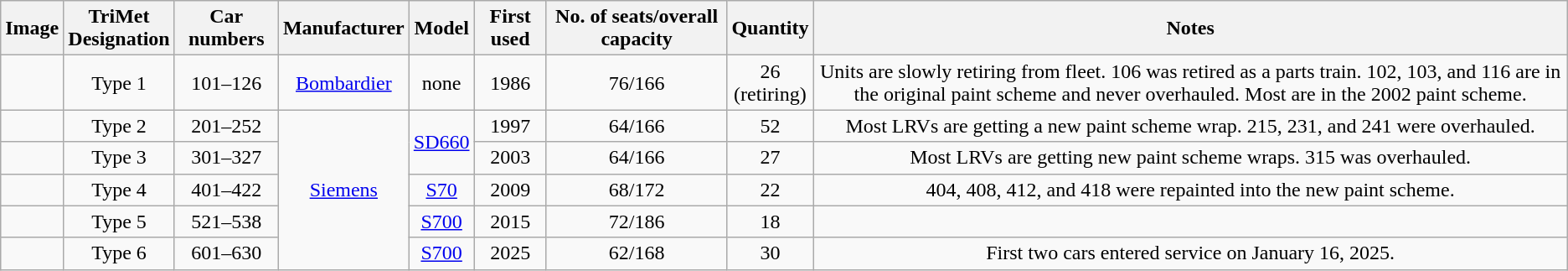<table style="text-align:center;clear:left;" class="wikitable">
<tr>
<th>Image</th>
<th>TriMet<br>Designation</th>
<th>Car numbers</th>
<th>Manufacturer</th>
<th>Model</th>
<th>First used</th>
<th>No. of seats/overall capacity</th>
<th>Quantity</th>
<th>Notes</th>
</tr>
<tr>
<td></td>
<td>Type 1</td>
<td>101–126</td>
<td><a href='#'>Bombardier</a></td>
<td>none</td>
<td>1986</td>
<td>76/166</td>
<td>26<br>(retiring)</td>
<td>Units are slowly retiring from fleet. 106 was retired as a parts train. 102, 103, and 116 are in the original paint scheme and never overhauled. Most are in the 2002 paint scheme.</td>
</tr>
<tr>
<td></td>
<td>Type 2</td>
<td>201–252</td>
<td rowspan=5><a href='#'>Siemens</a></td>
<td rowspan=2><a href='#'>SD660</a></td>
<td>1997</td>
<td>64/166</td>
<td>52</td>
<td>Most LRVs are getting a new paint scheme wrap. 215, 231, and 241 were overhauled.</td>
</tr>
<tr>
<td></td>
<td>Type 3</td>
<td>301–327</td>
<td>2003</td>
<td>64/166</td>
<td>27</td>
<td>Most LRVs are getting new paint scheme wraps. 315 was overhauled.</td>
</tr>
<tr>
<td></td>
<td>Type 4</td>
<td>401–422</td>
<td><a href='#'>S70</a></td>
<td>2009</td>
<td>68/172</td>
<td>22</td>
<td>404, 408, 412, and 418 were repainted into the new paint scheme.</td>
</tr>
<tr>
<td></td>
<td>Type 5</td>
<td>521–538</td>
<td><a href='#'>S700</a></td>
<td>2015</td>
<td>72/186</td>
<td>18</td>
<td></td>
</tr>
<tr>
<td></td>
<td>Type 6</td>
<td>601–630</td>
<td><a href='#'>S700</a></td>
<td>2025</td>
<td>62/168</td>
<td>30</td>
<td>First two cars entered service on January 16, 2025.</td>
</tr>
</table>
